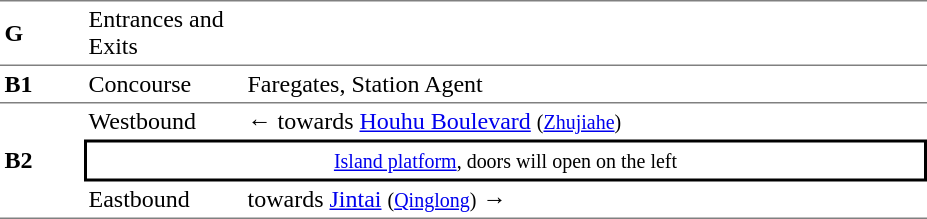<table table border=0 cellspacing=0 cellpadding=3>
<tr>
<td style="border-top:solid 1px gray;border-bottom:solid 0px gray;" width=50><strong>G</strong></td>
<td style="border-top:solid 1px gray;border-bottom:solid 0px gray;" width=100>Entrances and Exits</td>
<td style="border-top:solid 1px gray;border-bottom:solid 0px gray;" width=450></td>
</tr>
<tr>
<td style="border-top:solid 1px gray;border-bottom:solid 0px gray;" width=50><strong>B1</strong></td>
<td style="border-top:solid 1px gray;border-bottom:solid 0px gray;" width=100>Concourse</td>
<td style="border-top:solid 1px gray;border-bottom:solid 0px gray;" width=450>Faregates, Station Agent</td>
</tr>
<tr>
<td style="border-top:solid 1px gray;border-bottom:solid 1px gray;" rowspan=3><strong>B2</strong></td>
<td style="border-top:solid 1px gray;">Westbound</td>
<td style="border-top:solid 1px gray;">←  towards <a href='#'>Houhu Boulevard</a> <small>(<a href='#'>Zhujiahe</a>)</small></td>
</tr>
<tr>
<td style="border-right:solid 2px black;border-left:solid 2px black;border-top:solid 2px black;border-bottom:solid 2px black;text-align:center;" colspan=2><small><a href='#'>Island platform</a>, doors will open on the left</small></td>
</tr>
<tr>
<td style="border-bottom:solid 1px gray;">Eastbound</td>
<td style="border-bottom:solid 1px gray;"> towards <a href='#'>Jintai</a> <small>(<a href='#'>Qinglong</a>)</small> →</td>
</tr>
</table>
